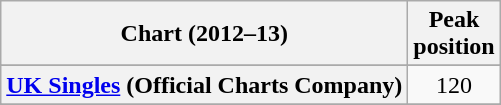<table class="wikitable sortable plainrowheaders">
<tr>
<th>Chart (2012–13)</th>
<th>Peak<br>position</th>
</tr>
<tr>
</tr>
<tr>
</tr>
<tr>
<th scope="row"><a href='#'>UK Singles</a> (Official Charts Company)</th>
<td style="text-align:center;">120</td>
</tr>
<tr>
</tr>
<tr>
</tr>
<tr>
</tr>
<tr>
</tr>
<tr>
</tr>
</table>
